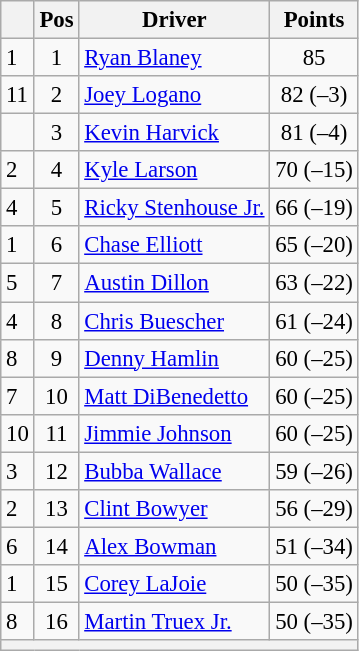<table class="wikitable" style="font-size: 95%">
<tr>
<th></th>
<th>Pos</th>
<th>Driver</th>
<th>Points</th>
</tr>
<tr>
<td align="left"> 1</td>
<td style="text-align:center;">1</td>
<td><a href='#'>Ryan Blaney</a></td>
<td style="text-align:center;">85</td>
</tr>
<tr>
<td align="left"> 11</td>
<td style="text-align:center;">2</td>
<td><a href='#'>Joey Logano</a></td>
<td style="text-align:center;">82 (–3)</td>
</tr>
<tr>
<td align="left"></td>
<td style="text-align:center;">3</td>
<td><a href='#'>Kevin Harvick</a></td>
<td style="text-align:center;">81 (–4)</td>
</tr>
<tr>
<td align="left"> 2</td>
<td style="text-align:center;">4</td>
<td><a href='#'>Kyle Larson</a></td>
<td style="text-align:center;">70 (–15)</td>
</tr>
<tr>
<td align="left"> 4</td>
<td style="text-align:center;">5</td>
<td><a href='#'>Ricky Stenhouse Jr.</a></td>
<td style="text-align:center;">66 (–19)</td>
</tr>
<tr>
<td align="left"> 1</td>
<td style="text-align:center;">6</td>
<td><a href='#'>Chase Elliott</a></td>
<td style="text-align:center;">65 (–20)</td>
</tr>
<tr>
<td align="left"> 5</td>
<td style="text-align:center;">7</td>
<td><a href='#'>Austin Dillon</a></td>
<td style="text-align:center;">63 (–22)</td>
</tr>
<tr>
<td align="left"> 4</td>
<td style="text-align:center;">8</td>
<td><a href='#'>Chris Buescher</a></td>
<td style="text-align:center;">61 (–24)</td>
</tr>
<tr>
<td align="left"> 8</td>
<td style="text-align:center;">9</td>
<td><a href='#'>Denny Hamlin</a></td>
<td style="text-align:center;">60 (–25)</td>
</tr>
<tr>
<td align="left"> 7</td>
<td style="text-align:center;">10</td>
<td><a href='#'>Matt DiBenedetto</a></td>
<td style="text-align:center;">60 (–25)</td>
</tr>
<tr>
<td align="left"> 10</td>
<td style="text-align:center;">11</td>
<td><a href='#'>Jimmie Johnson</a></td>
<td style="text-align:center;">60 (–25)</td>
</tr>
<tr>
<td align="left"> 3</td>
<td style="text-align:center;">12</td>
<td><a href='#'>Bubba Wallace</a></td>
<td style="text-align:center;">59 (–26)</td>
</tr>
<tr>
<td align="left"> 2</td>
<td style="text-align:center;">13</td>
<td><a href='#'>Clint Bowyer</a></td>
<td style="text-align:center;">56 (–29)</td>
</tr>
<tr>
<td align="left"> 6</td>
<td style="text-align:center;">14</td>
<td><a href='#'>Alex Bowman</a></td>
<td style="text-align:center;">51 (–34)</td>
</tr>
<tr>
<td align="left"> 1</td>
<td style="text-align:center;">15</td>
<td><a href='#'>Corey LaJoie</a></td>
<td style="text-align:center;">50 (–35)</td>
</tr>
<tr>
<td align="left"> 8</td>
<td style="text-align:center;">16</td>
<td><a href='#'>Martin Truex Jr.</a></td>
<td style="text-align:center;">50 (–35)</td>
</tr>
<tr class="sortbottom">
<th colspan="9"></th>
</tr>
</table>
